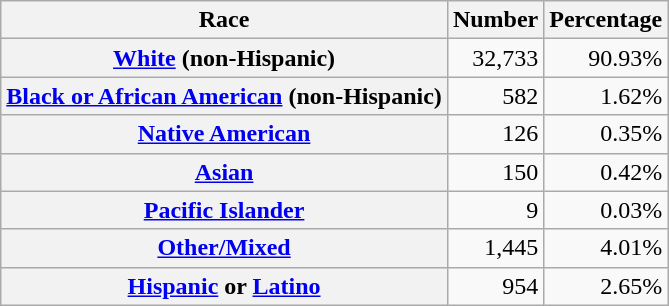<table class="wikitable" style="text-align:right">
<tr>
<th scope="col">Race</th>
<th scope="col">Number</th>
<th scope="col">Percentage</th>
</tr>
<tr>
<th scope="row"><a href='#'>White</a> (non-Hispanic)</th>
<td>32,733</td>
<td>90.93%</td>
</tr>
<tr>
<th scope="row"><a href='#'>Black or African American</a> (non-Hispanic)</th>
<td>582</td>
<td>1.62%</td>
</tr>
<tr>
<th scope="row"><a href='#'>Native American</a></th>
<td>126</td>
<td>0.35%</td>
</tr>
<tr>
<th scope="row"><a href='#'>Asian</a></th>
<td>150</td>
<td>0.42%</td>
</tr>
<tr>
<th scope="row"><a href='#'>Pacific Islander</a></th>
<td>9</td>
<td>0.03%</td>
</tr>
<tr>
<th scope="row"><a href='#'>Other/Mixed</a></th>
<td>1,445</td>
<td>4.01%</td>
</tr>
<tr>
<th scope="row"><a href='#'>Hispanic</a> or <a href='#'>Latino</a></th>
<td>954</td>
<td>2.65%</td>
</tr>
</table>
